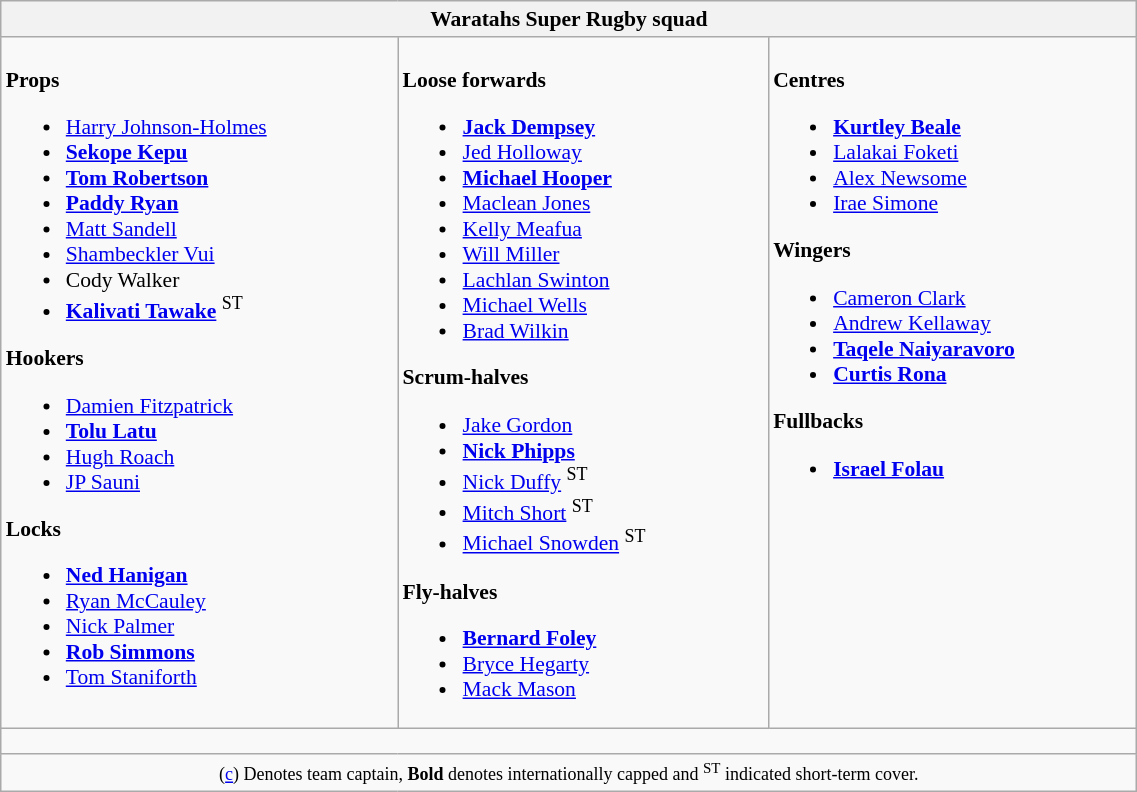<table class="wikitable" style="text-align:left; font-size:90%; width:60%">
<tr>
<th colspan="100%">Waratahs Super Rugby squad</th>
</tr>
<tr valign="top">
<td><br><strong>Props</strong><ul><li> <a href='#'>Harry Johnson-Holmes</a></li><li> <strong><a href='#'>Sekope Kepu</a></strong></li><li> <strong><a href='#'>Tom Robertson</a></strong></li><li> <strong><a href='#'>Paddy Ryan</a></strong></li><li> <a href='#'>Matt Sandell</a></li><li> <a href='#'>Shambeckler Vui</a></li><li> Cody Walker</li><li> <strong><a href='#'>Kalivati Tawake</a></strong> <sup>ST</sup> </li></ul><strong>Hookers</strong><ul><li> <a href='#'>Damien Fitzpatrick</a></li><li> <strong><a href='#'>Tolu Latu</a></strong></li><li> <a href='#'>Hugh Roach</a></li><li> <a href='#'>JP Sauni</a></li></ul><strong>Locks</strong><ul><li> <strong><a href='#'>Ned Hanigan</a></strong></li><li> <a href='#'>Ryan McCauley</a></li><li> <a href='#'>Nick Palmer</a></li><li> <strong><a href='#'>Rob Simmons</a></strong></li><li> <a href='#'>Tom Staniforth</a></li></ul></td>
<td><br><strong>Loose forwards</strong><ul><li> <strong><a href='#'>Jack Dempsey</a></strong></li><li> <a href='#'>Jed Holloway</a></li><li> <strong><a href='#'>Michael Hooper</a></strong></li><li> <a href='#'>Maclean Jones</a></li><li> <a href='#'>Kelly Meafua</a></li><li> <a href='#'>Will Miller</a></li><li> <a href='#'>Lachlan Swinton</a></li><li> <a href='#'>Michael Wells</a></li><li> <a href='#'>Brad Wilkin</a></li></ul><strong>Scrum-halves</strong><ul><li> <a href='#'>Jake Gordon</a></li><li> <strong><a href='#'>Nick Phipps</a></strong></li><li> <a href='#'>Nick Duffy</a> <sup>ST</sup> </li><li> <a href='#'>Mitch Short</a> <sup>ST</sup></li><li> <a href='#'>Michael Snowden</a> <sup>ST</sup> </li></ul><strong>Fly-halves</strong><ul><li> <strong><a href='#'>Bernard Foley</a></strong></li><li> <a href='#'>Bryce Hegarty</a></li><li> <a href='#'>Mack Mason</a></li></ul></td>
<td><br><strong>Centres</strong><ul><li> <strong><a href='#'>Kurtley Beale</a></strong></li><li> <a href='#'>Lalakai Foketi</a></li><li> <a href='#'>Alex Newsome</a></li><li> <a href='#'>Irae Simone</a></li></ul><strong>Wingers</strong><ul><li> <a href='#'>Cameron Clark</a></li><li> <a href='#'>Andrew Kellaway</a></li><li> <strong><a href='#'>Taqele Naiyaravoro</a></strong></li><li> <strong><a href='#'>Curtis Rona</a></strong></li></ul><strong>Fullbacks</strong><ul><li> <strong><a href='#'>Israel Folau</a></strong></li></ul></td>
</tr>
<tr>
<td colspan="100%" style="height: 10px;"></td>
</tr>
<tr>
<td colspan="100%" style="text-align:center;"><small>(<a href='#'>c</a>) Denotes team captain, <strong>Bold</strong> denotes internationally capped and <sup>ST</sup> indicated short-term cover. <br> </small></td>
</tr>
</table>
